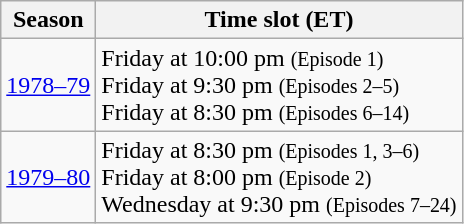<table class="wikitable">
<tr>
<th>Season</th>
<th>Time slot (ET)</th>
</tr>
<tr>
<td><a href='#'>1978–79</a></td>
<td>Friday at 10:00 pm <small>(Episode 1)</small><br>Friday at 9:30 pm <small>(Episodes 2–5)</small><br>Friday at 8:30 pm <small>(Episodes 6–14)</small></td>
</tr>
<tr>
<td><a href='#'>1979–80</a></td>
<td>Friday at 8:30 pm <small>(Episodes 1, 3–6)</small><br>Friday at 8:00 pm <small>(Episode 2)</small><br>Wednesday at 9:30 pm <small>(Episodes 7–24)</small></td>
</tr>
</table>
